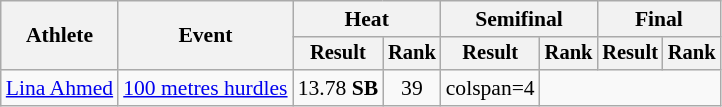<table class="wikitable" style="font-size:90%">
<tr>
<th rowspan="2">Athlete</th>
<th rowspan="2">Event</th>
<th colspan="2">Heat</th>
<th colspan="2">Semifinal</th>
<th colspan="2">Final</th>
</tr>
<tr style="font-size:95%">
<th>Result</th>
<th>Rank</th>
<th>Result</th>
<th>Rank</th>
<th>Result</th>
<th>Rank</th>
</tr>
<tr style=text-align:center>
<td style=text-align:left><a href='#'>Lina Ahmed</a></td>
<td style=text-align:left rowspan=4><a href='#'>100 metres hurdles</a></td>
<td>13.78 <strong>SB</strong></td>
<td>39</td>
<td>colspan=4 </td>
</tr>
</table>
